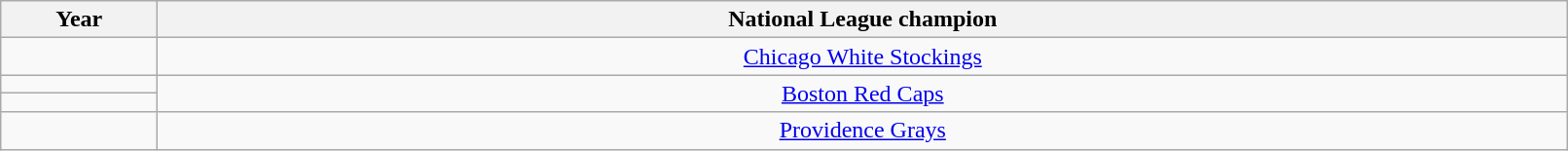<table class="wikitable" width="85%" style="text-align:center;">
<tr>
<th width="10%">Year</th>
<th width="90%">National League champion</th>
</tr>
<tr>
<td></td>
<td><a href='#'>Chicago White Stockings</a></td>
</tr>
<tr>
<td></td>
<td rowspan="2"><a href='#'>Boston Red Caps</a></td>
</tr>
<tr>
<td></td>
</tr>
<tr>
<td></td>
<td><a href='#'>Providence Grays</a></td>
</tr>
</table>
